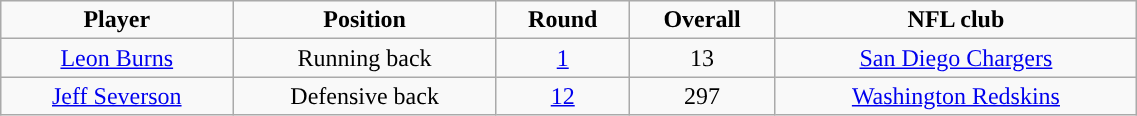<table class="wikitable" style="width:60%;">
<tr align="center">
<td><strong>Player</strong></td>
<td><strong>Position</strong></td>
<td><strong>Round</strong></td>
<td><strong>Overall</strong></td>
<td><strong>NFL club</strong><br></td>
</tr>
<tr align="center" bgcolor="">
<td><a href='#'>Leon Burns</a></td>
<td>Running back</td>
<td><a href='#'>1</a></td>
<td>13</td>
<td><a href='#'>San Diego Chargers</a></td>
</tr>
<tr align="center" bgcolor="">
<td><a href='#'>Jeff Severson</a></td>
<td>Defensive back</td>
<td><a href='#'>12</a></td>
<td>297</td>
<td><a href='#'>Washington Redskins</a></td>
</tr>
</table>
